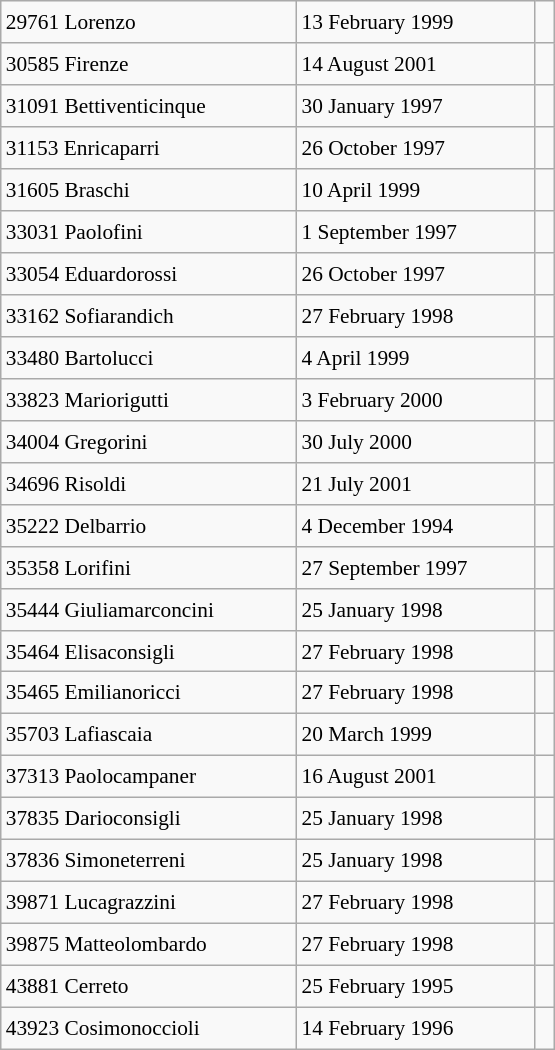<table class="wikitable" style="font-size: 89%; float: left; width: 26em; margin-right: 1em; height: 700px">
<tr>
<td>29761 Lorenzo</td>
<td>13 February 1999</td>
<td> </td>
</tr>
<tr>
<td>30585 Firenze</td>
<td>14 August 2001</td>
<td> </td>
</tr>
<tr>
<td>31091 Bettiventicinque</td>
<td>30 January 1997</td>
<td> </td>
</tr>
<tr>
<td>31153 Enricaparri</td>
<td>26 October 1997</td>
<td> </td>
</tr>
<tr>
<td>31605 Braschi</td>
<td>10 April 1999</td>
<td> </td>
</tr>
<tr>
<td>33031 Paolofini</td>
<td>1 September 1997</td>
<td> </td>
</tr>
<tr>
<td>33054 Eduardorossi</td>
<td>26 October 1997</td>
<td> </td>
</tr>
<tr>
<td>33162 Sofiarandich</td>
<td>27 February 1998</td>
<td> </td>
</tr>
<tr>
<td>33480 Bartolucci</td>
<td>4 April 1999</td>
<td> </td>
</tr>
<tr>
<td>33823 Mariorigutti</td>
<td>3 February 2000</td>
<td> </td>
</tr>
<tr>
<td>34004 Gregorini</td>
<td>30 July 2000</td>
<td> </td>
</tr>
<tr>
<td>34696 Risoldi</td>
<td>21 July 2001</td>
<td> </td>
</tr>
<tr>
<td>35222 Delbarrio</td>
<td>4 December 1994</td>
<td></td>
</tr>
<tr>
<td>35358 Lorifini</td>
<td>27 September 1997</td>
<td> </td>
</tr>
<tr>
<td>35444 Giuliamarconcini</td>
<td>25 January 1998</td>
<td> </td>
</tr>
<tr>
<td>35464 Elisaconsigli</td>
<td>27 February 1998</td>
<td> </td>
</tr>
<tr>
<td>35465 Emilianoricci</td>
<td>27 February 1998</td>
<td> </td>
</tr>
<tr>
<td>35703 Lafiascaia</td>
<td>20 March 1999</td>
<td> </td>
</tr>
<tr>
<td>37313 Paolocampaner</td>
<td>16 August 2001</td>
<td> </td>
</tr>
<tr>
<td>37835 Darioconsigli</td>
<td>25 January 1998</td>
<td> </td>
</tr>
<tr>
<td>37836 Simoneterreni</td>
<td>25 January 1998</td>
<td> </td>
</tr>
<tr>
<td>39871 Lucagrazzini</td>
<td>27 February 1998</td>
<td> </td>
</tr>
<tr>
<td>39875 Matteolombardo</td>
<td>27 February 1998</td>
<td> </td>
</tr>
<tr>
<td>43881 Cerreto</td>
<td>25 February 1995</td>
<td> </td>
</tr>
<tr>
<td>43923 Cosimonoccioli</td>
<td>14 February 1996</td>
<td> </td>
</tr>
</table>
